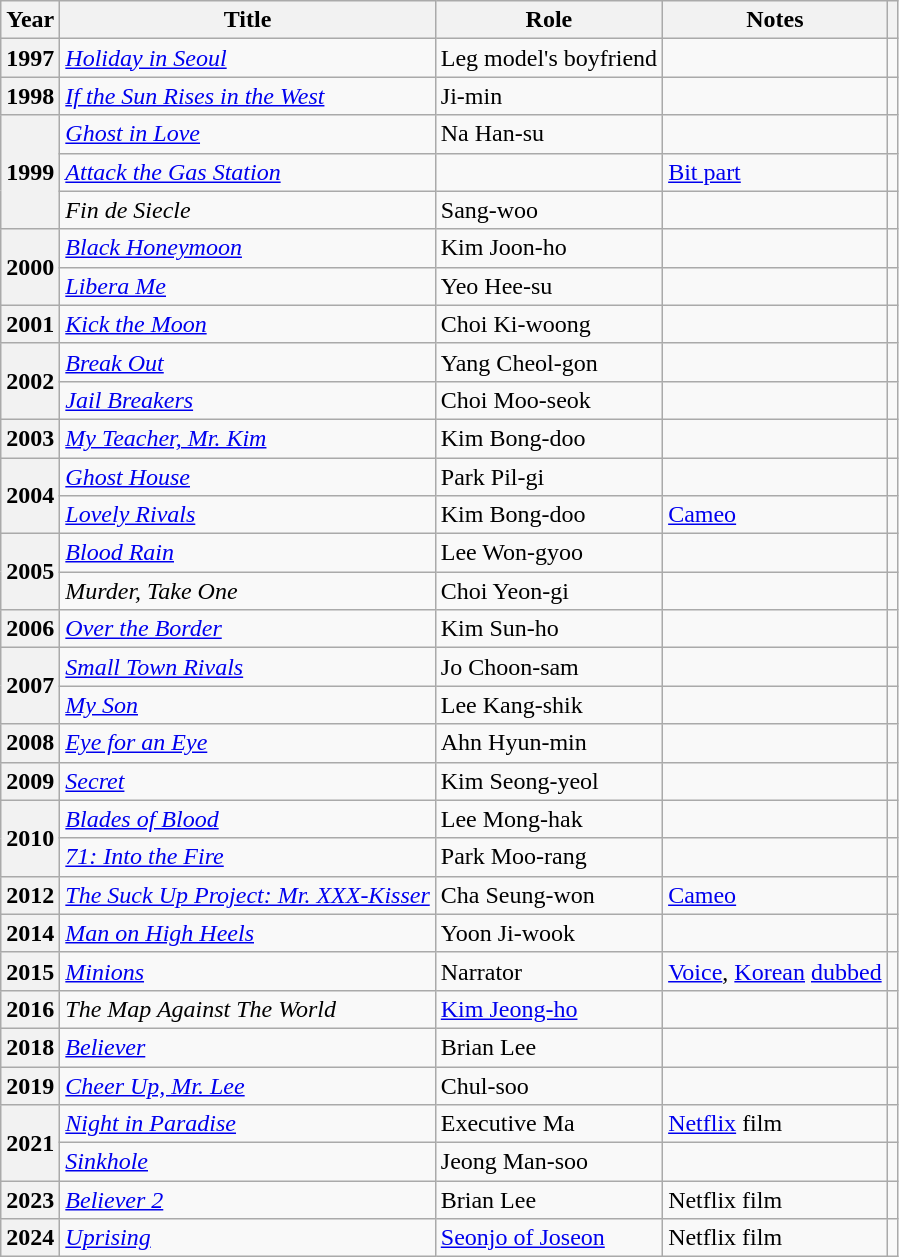<table class="wikitable plainrowheaders sortable">
<tr>
<th scope="col">Year</th>
<th scope="col">Title</th>
<th scope="col">Role</th>
<th scope="col" class="unsortable">Notes</th>
<th scope="col" class="unsortable"></th>
</tr>
<tr>
<th scope="row">1997</th>
<td><em><a href='#'>Holiday in Seoul</a></em></td>
<td>Leg model's boyfriend</td>
<td></td>
<td style="text-align:center"></td>
</tr>
<tr>
<th scope="row">1998</th>
<td><em><a href='#'>If the Sun Rises in the West</a></em></td>
<td>Ji-min</td>
<td></td>
<td style="text-align:center"></td>
</tr>
<tr>
<th scope="row" rowspan=3>1999</th>
<td><em><a href='#'>Ghost in Love</a></em></td>
<td>Na Han-su</td>
<td></td>
<td></td>
</tr>
<tr>
<td><em><a href='#'>Attack the Gas Station</a></em></td>
<td></td>
<td><a href='#'>Bit part</a></td>
<td></td>
</tr>
<tr>
<td><em>Fin de Siecle</em></td>
<td>Sang-woo</td>
<td></td>
<td></td>
</tr>
<tr>
<th scope="row" rowspan=2>2000</th>
<td><em><a href='#'>Black Honeymoon</a></em></td>
<td>Kim Joon-ho</td>
<td></td>
<td></td>
</tr>
<tr>
<td><em><a href='#'>Libera Me</a></em></td>
<td>Yeo Hee-su</td>
<td></td>
<td style="text-align:center"></td>
</tr>
<tr>
<th scope="row">2001</th>
<td><em><a href='#'>Kick the Moon</a></em></td>
<td>Choi Ki-woong</td>
<td></td>
<td style="text-align:center"></td>
</tr>
<tr>
<th scope="row" rowspan=2>2002</th>
<td><em><a href='#'>Break Out</a></em></td>
<td>Yang Cheol-gon</td>
<td></td>
<td></td>
</tr>
<tr>
<td><em><a href='#'>Jail Breakers</a></em></td>
<td>Choi Moo-seok</td>
<td></td>
<td style="text-align:center"></td>
</tr>
<tr>
<th scope="row">2003</th>
<td><em><a href='#'>My Teacher, Mr. Kim</a></em></td>
<td>Kim Bong-doo</td>
<td></td>
<td style="text-align:center"></td>
</tr>
<tr>
<th scope="row" rowspan=2>2004</th>
<td><em><a href='#'>Ghost House</a></em></td>
<td>Park Pil-gi</td>
<td></td>
<td style="text-align:center"></td>
</tr>
<tr>
<td><em><a href='#'>Lovely Rivals</a></em></td>
<td>Kim Bong-doo</td>
<td><a href='#'>Cameo</a></td>
<td></td>
</tr>
<tr>
<th scope="row" rowspan=2>2005</th>
<td><em><a href='#'>Blood Rain</a></em></td>
<td>Lee Won-gyoo</td>
<td></td>
<td style="text-align:center"></td>
</tr>
<tr>
<td><em>Murder, Take One</em></td>
<td>Choi Yeon-gi</td>
<td></td>
<td style="text-align:center"></td>
</tr>
<tr>
<th scope="row">2006</th>
<td><em><a href='#'>Over the Border</a></em></td>
<td>Kim Sun-ho</td>
<td></td>
<td style="text-align:center"></td>
</tr>
<tr>
<th scope="row" rowspan=2>2007</th>
<td><em><a href='#'>Small Town Rivals</a></em></td>
<td>Jo Choon-sam</td>
<td></td>
<td style="text-align:center"></td>
</tr>
<tr>
<td><em><a href='#'>My Son</a></em></td>
<td>Lee Kang-shik</td>
<td></td>
<td style="text-align:center"></td>
</tr>
<tr>
<th scope="row">2008</th>
<td><em><a href='#'>Eye for an Eye</a></em></td>
<td>Ahn Hyun-min</td>
<td></td>
<td style="text-align:center"></td>
</tr>
<tr>
<th scope="row">2009</th>
<td><em><a href='#'>Secret</a></em></td>
<td>Kim Seong-yeol</td>
<td></td>
<td style="text-align:center"></td>
</tr>
<tr>
<th scope="row" rowspan=2>2010</th>
<td><em><a href='#'>Blades of Blood</a></em></td>
<td>Lee Mong-hak</td>
<td></td>
<td style="text-align:center"></td>
</tr>
<tr>
<td><em><a href='#'>71: Into the Fire</a></em></td>
<td>Park Moo-rang</td>
<td></td>
<td></td>
</tr>
<tr>
<th scope="row">2012</th>
<td><em><a href='#'>The Suck Up Project: Mr. XXX-Kisser</a></em></td>
<td>Cha Seung-won</td>
<td><a href='#'>Cameo</a></td>
<td></td>
</tr>
<tr>
<th scope="row">2014</th>
<td><em><a href='#'>Man on High Heels</a></em></td>
<td>Yoon Ji-wook</td>
<td></td>
<td></td>
</tr>
<tr>
<th scope="row">2015</th>
<td><em><a href='#'>Minions</a></em></td>
<td>Narrator</td>
<td><a href='#'>Voice</a>, <a href='#'>Korean</a> <a href='#'>dubbed</a></td>
<td style="text-align:center"></td>
</tr>
<tr>
<th scope="row">2016</th>
<td><em>The Map Against The World</em></td>
<td><a href='#'>Kim Jeong-ho</a></td>
<td></td>
<td></td>
</tr>
<tr>
<th scope="row">2018</th>
<td><em><a href='#'>Believer</a></em></td>
<td>Brian Lee</td>
<td></td>
<td style="text-align:center"></td>
</tr>
<tr>
<th scope="row">2019</th>
<td><em><a href='#'>Cheer Up, Mr. Lee</a></em></td>
<td>Chul-soo</td>
<td></td>
<td></td>
</tr>
<tr>
<th scope="row" rowspan="2">2021</th>
<td><em><a href='#'>Night in Paradise</a></em></td>
<td>Executive Ma</td>
<td><a href='#'>Netflix</a> film</td>
<td style="text-align:center"></td>
</tr>
<tr>
<td><em><a href='#'>Sinkhole</a></em></td>
<td>Jeong Man-soo</td>
<td></td>
<td style="text-align:center"></td>
</tr>
<tr>
<th scope="row">2023</th>
<td><em><a href='#'>Believer 2</a></em></td>
<td>Brian Lee</td>
<td>Netflix film</td>
<td style="text-align:center"></td>
</tr>
<tr>
<th scope="row">2024</th>
<td><em><a href='#'>Uprising</a></em></td>
<td><a href='#'>Seonjo of Joseon</a></td>
<td>Netflix film</td>
<td style="text-align:center"></td>
</tr>
</table>
